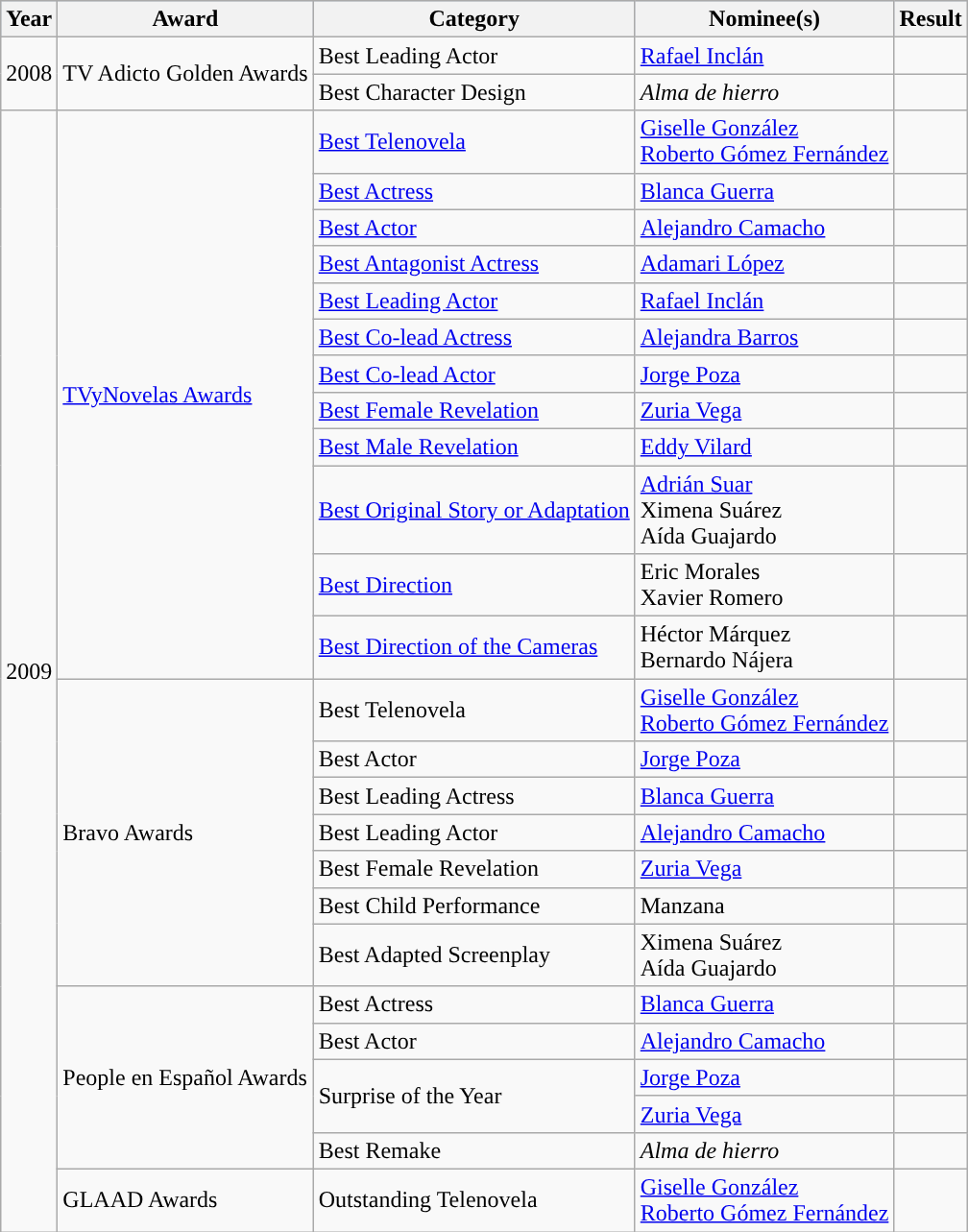<table class="wikitable">
<tr style="background:#b0c4de;">
<th>Year</th>
<th>Award</th>
<th>Category</th>
<th>Nominee(s)</th>
<th>Result</th>
</tr>
<tr>
<td rowspan=2>2008</td>
<td rowspan=2>TV Adicto Golden Awards</td>
<td>Best Leading Actor</td>
<td><a href='#'>Rafael Inclán</a></td>
<td></td>
</tr>
<tr>
<td>Best Character Design</td>
<td><em>Alma de hierro</em></td>
<td></td>
</tr>
<tr>
<td rowspan=25>2009</td>
<td rowspan=12><a href='#'>TVyNovelas Awards</a></td>
<td><a href='#'>Best Telenovela</a></td>
<td><a href='#'>Giselle González</a> <br> <a href='#'>Roberto Gómez Fernández</a></td>
<td></td>
</tr>
<tr>
<td><a href='#'>Best Actress</a></td>
<td><a href='#'>Blanca Guerra</a></td>
<td></td>
</tr>
<tr>
<td><a href='#'>Best Actor</a></td>
<td><a href='#'>Alejandro Camacho</a></td>
<td></td>
</tr>
<tr>
<td><a href='#'>Best Antagonist Actress</a></td>
<td><a href='#'>Adamari López</a></td>
<td></td>
</tr>
<tr>
<td><a href='#'>Best Leading Actor</a></td>
<td><a href='#'>Rafael Inclán</a></td>
<td></td>
</tr>
<tr>
<td><a href='#'>Best Co-lead Actress</a></td>
<td><a href='#'>Alejandra Barros</a></td>
<td></td>
</tr>
<tr>
<td><a href='#'>Best Co-lead Actor</a></td>
<td><a href='#'>Jorge Poza</a></td>
<td></td>
</tr>
<tr>
<td><a href='#'>Best Female Revelation</a></td>
<td><a href='#'>Zuria Vega</a></td>
<td></td>
</tr>
<tr>
<td><a href='#'>Best Male Revelation</a></td>
<td><a href='#'>Eddy Vilard</a></td>
<td></td>
</tr>
<tr>
<td><a href='#'>Best Original Story or Adaptation</a></td>
<td><a href='#'>Adrián Suar</a> <br> Ximena Suárez <br> Aída Guajardo</td>
<td></td>
</tr>
<tr>
<td><a href='#'>Best Direction</a></td>
<td>Eric Morales <br> Xavier Romero</td>
<td></td>
</tr>
<tr>
<td><a href='#'>Best Direction of the Cameras</a></td>
<td>Héctor Márquez <br> Bernardo Nájera</td>
<td></td>
</tr>
<tr>
<td rowspan=7>Bravo Awards</td>
<td>Best Telenovela</td>
<td><a href='#'>Giselle González</a> <br> <a href='#'>Roberto Gómez Fernández</a></td>
<td></td>
</tr>
<tr>
<td>Best Actor</td>
<td><a href='#'>Jorge Poza</a></td>
<td></td>
</tr>
<tr>
<td>Best Leading Actress</td>
<td><a href='#'>Blanca Guerra</a></td>
<td></td>
</tr>
<tr>
<td>Best Leading Actor</td>
<td><a href='#'>Alejandro Camacho</a></td>
<td></td>
</tr>
<tr>
<td>Best Female Revelation</td>
<td><a href='#'>Zuria Vega</a></td>
<td></td>
</tr>
<tr>
<td>Best Child Performance</td>
<td>Manzana</td>
<td></td>
</tr>
<tr>
<td>Best Adapted Screenplay</td>
<td>Ximena Suárez <br> Aída Guajardo</td>
<td></td>
</tr>
<tr>
<td rowspan=5>People en Español Awards</td>
<td>Best Actress</td>
<td><a href='#'>Blanca Guerra</a></td>
<td></td>
</tr>
<tr>
<td>Best Actor</td>
<td><a href='#'>Alejandro Camacho</a></td>
<td></td>
</tr>
<tr>
<td rowspan="2">Surprise of the Year</td>
<td><a href='#'>Jorge Poza</a></td>
<td></td>
</tr>
<tr>
<td><a href='#'>Zuria Vega</a></td>
<td></td>
</tr>
<tr>
<td>Best Remake</td>
<td><em>Alma de hierro</em></td>
<td></td>
</tr>
<tr>
<td>GLAAD Awards</td>
<td>Outstanding Telenovela</td>
<td><a href='#'>Giselle González</a> <br> <a href='#'>Roberto Gómez Fernández</a></td>
<td></td>
</tr>
</table>
